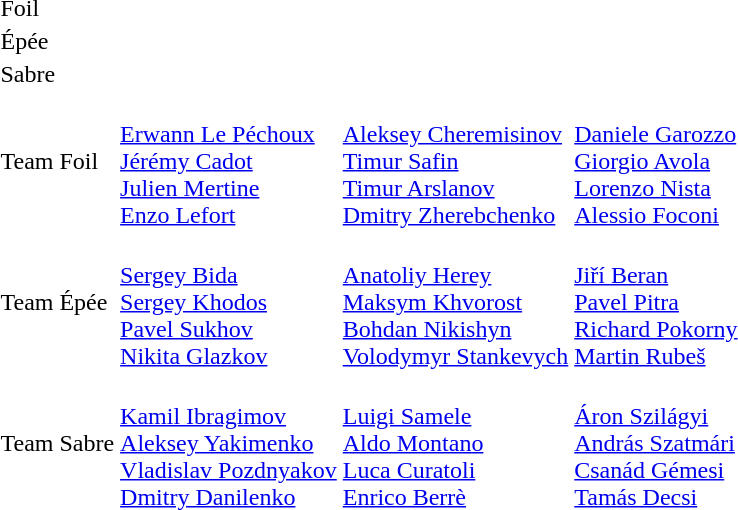<table>
<tr>
<td rowspan=2>Foil</td>
<td rowspan=2></td>
<td rowspan=2></td>
<td></td>
</tr>
<tr>
<td></td>
</tr>
<tr>
<td rowspan=2>Épée</td>
<td rowspan=2></td>
<td rowspan=2></td>
<td></td>
</tr>
<tr>
<td></td>
</tr>
<tr>
<td rowspan=2>Sabre</td>
<td rowspan=2></td>
<td rowspan=2></td>
<td></td>
</tr>
<tr>
<td></td>
</tr>
<tr>
<td>Team Foil</td>
<td><br><a href='#'>Erwann Le Péchoux</a><br><a href='#'>Jérémy Cadot</a><br><a href='#'>Julien Mertine</a><br><a href='#'>Enzo Lefort</a></td>
<td><br><a href='#'>Aleksey Cheremisinov</a><br><a href='#'>Timur Safin</a><br><a href='#'>Timur Arslanov</a><br><a href='#'>Dmitry Zherebchenko</a></td>
<td><br><a href='#'>Daniele Garozzo</a><br><a href='#'>Giorgio Avola</a><br><a href='#'>Lorenzo Nista</a><br><a href='#'>Alessio Foconi</a></td>
</tr>
<tr>
<td>Team Épée</td>
<td><br><a href='#'>Sergey Bida</a><br><a href='#'>Sergey Khodos</a><br><a href='#'>Pavel Sukhov</a><br><a href='#'>Nikita Glazkov</a></td>
<td><br><a href='#'>Anatoliy Herey</a><br><a href='#'>Maksym Khvorost</a><br><a href='#'>Bohdan Nikishyn</a><br><a href='#'>Volodymyr Stankevych</a></td>
<td><br><a href='#'>Jiří Beran</a><br><a href='#'>Pavel Pitra</a><br><a href='#'>Richard Pokorny</a><br><a href='#'>Martin Rubeš</a></td>
</tr>
<tr>
<td>Team Sabre</td>
<td><br><a href='#'>Kamil Ibragimov</a><br><a href='#'>Aleksey Yakimenko</a><br><a href='#'>Vladislav Pozdnyakov</a><br><a href='#'>Dmitry Danilenko</a></td>
<td><br><a href='#'>Luigi Samele</a><br><a href='#'>Aldo Montano</a><br><a href='#'>Luca Curatoli</a><br><a href='#'>Enrico Berrè</a></td>
<td><br><a href='#'>Áron Szilágyi</a><br><a href='#'>András Szatmári</a><br><a href='#'>Csanád Gémesi</a><br><a href='#'>Tamás Decsi</a></td>
</tr>
</table>
